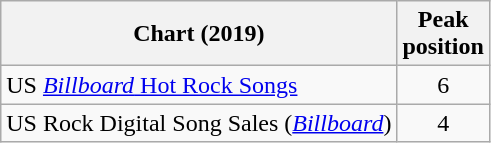<table class="wikitable plainrowheaders sortable">
<tr>
<th align="left">Chart (2019)</th>
<th align="center">Peak<br>position</th>
</tr>
<tr>
<td>US <a href='#'><em>Billboard</em> Hot Rock Songs</a></td>
<td align="center">6</td>
</tr>
<tr>
<td>US Rock Digital Song Sales (<em><a href='#'>Billboard</a></em>)</td>
<td align="center">4</td>
</tr>
</table>
